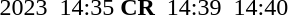<table>
<tr>
<td>2023</td>
<td></td>
<td>14:35 <strong>CR</strong></td>
<td></td>
<td>14:39</td>
<td></td>
<td>14:40</td>
</tr>
</table>
